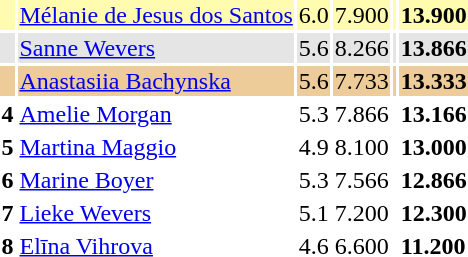<table>
<tr style="background:#fffcaf;">
<th scope=row style="text-align:center"></th>
<td style="text-align:left;"> <a href='#'>Mélanie de Jesus dos Santos</a></td>
<td>6.0</td>
<td>7.900</td>
<td></td>
<td><strong>13.900</strong></td>
</tr>
<tr style="background:#e5e5e5;">
<th scope=row style="text-align:center"></th>
<td style="text-align:left;"> <a href='#'>Sanne Wevers</a></td>
<td>5.6</td>
<td>8.266</td>
<td></td>
<td><strong>13.866</strong></td>
</tr>
<tr style="background:#ec9;">
<th scope=row style="text-align:center"></th>
<td style="text-align:left;"> <a href='#'>Anastasiia Bachynska</a></td>
<td>5.6</td>
<td>7.733</td>
<td></td>
<td><strong>13.333</strong></td>
</tr>
<tr>
<th scope=row style="text-align:center">4</th>
<td style="text-align:left;"> <a href='#'>Amelie Morgan</a></td>
<td>5.3</td>
<td>7.866</td>
<td></td>
<td><strong>13.166</strong></td>
</tr>
<tr>
<th scope=row style="text-align:center">5</th>
<td style="text-align:left;"> <a href='#'>Martina Maggio</a></td>
<td>4.9</td>
<td>8.100</td>
<td></td>
<td><strong>13.000</strong></td>
</tr>
<tr>
<th scope=row style="text-align:center">6</th>
<td style="text-align:left;"> <a href='#'>Marine Boyer</a></td>
<td>5.3</td>
<td>7.566</td>
<td></td>
<td><strong>12.866</strong></td>
</tr>
<tr>
<th scope=row style="text-align:center">7</th>
<td style="text-align:left;"> <a href='#'>Lieke Wevers</a></td>
<td>5.1</td>
<td>7.200</td>
<td></td>
<td><strong>12.300</strong></td>
</tr>
<tr>
<th scope=row style="text-align:center">8</th>
<td style="text-align:left;"> <a href='#'>Elīna Vihrova</a></td>
<td>4.6</td>
<td>6.600</td>
<td></td>
<td><strong>11.200</strong></td>
</tr>
</table>
